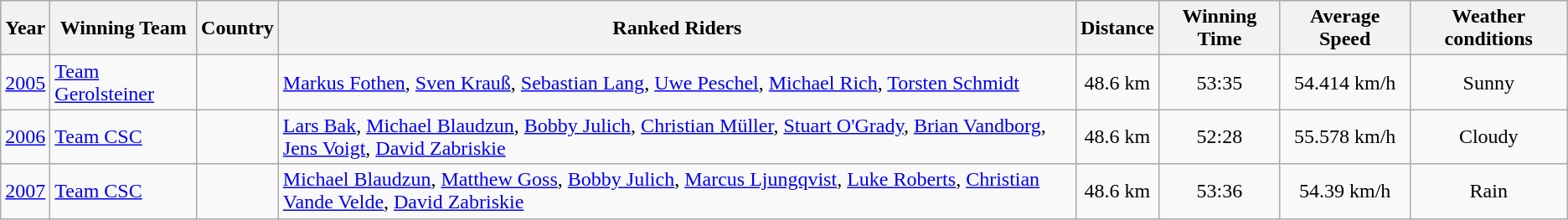<table class="wikitable">
<tr style="background:#ccccff;">
<th>Year</th>
<th>Winning Team</th>
<th>Country</th>
<th>Ranked Riders</th>
<th>Distance</th>
<th>Winning Time</th>
<th>Average Speed</th>
<th>Weather conditions</th>
</tr>
<tr>
<td><a href='#'>2005</a></td>
<td><a href='#'>Team Gerolsteiner</a></td>
<td></td>
<td><a href='#'>Markus Fothen</a>, <a href='#'>Sven Krauß</a>, <a href='#'>Sebastian Lang</a>, <a href='#'>Uwe Peschel</a>, <a href='#'>Michael Rich</a>, <a href='#'>Torsten Schmidt</a></td>
<td align="center">48.6 km</td>
<td align="center">53:35</td>
<td align="center">54.414 km/h</td>
<td align="center">Sunny</td>
</tr>
<tr>
<td><a href='#'>2006</a></td>
<td><a href='#'>Team CSC</a></td>
<td></td>
<td><a href='#'>Lars Bak</a>, <a href='#'>Michael Blaudzun</a>, <a href='#'>Bobby Julich</a>, <a href='#'>Christian Müller</a>, <a href='#'>Stuart O'Grady</a>, <a href='#'>Brian Vandborg</a>, <a href='#'>Jens Voigt</a>, <a href='#'>David Zabriskie</a></td>
<td align="center">48.6 km</td>
<td align="center">52:28</td>
<td align="center">55.578 km/h</td>
<td align="center">Cloudy</td>
</tr>
<tr>
<td><a href='#'>2007</a></td>
<td><a href='#'>Team CSC</a></td>
<td></td>
<td><a href='#'>Michael Blaudzun</a>, <a href='#'>Matthew Goss</a>, <a href='#'>Bobby Julich</a>, <a href='#'>Marcus Ljungqvist</a>, <a href='#'>Luke Roberts</a>, <a href='#'>Christian Vande Velde</a>, <a href='#'>David Zabriskie</a></td>
<td align="center">48.6 km</td>
<td align="center">53:36</td>
<td align="center">54.39 km/h</td>
<td align="center">Rain</td>
</tr>
</table>
